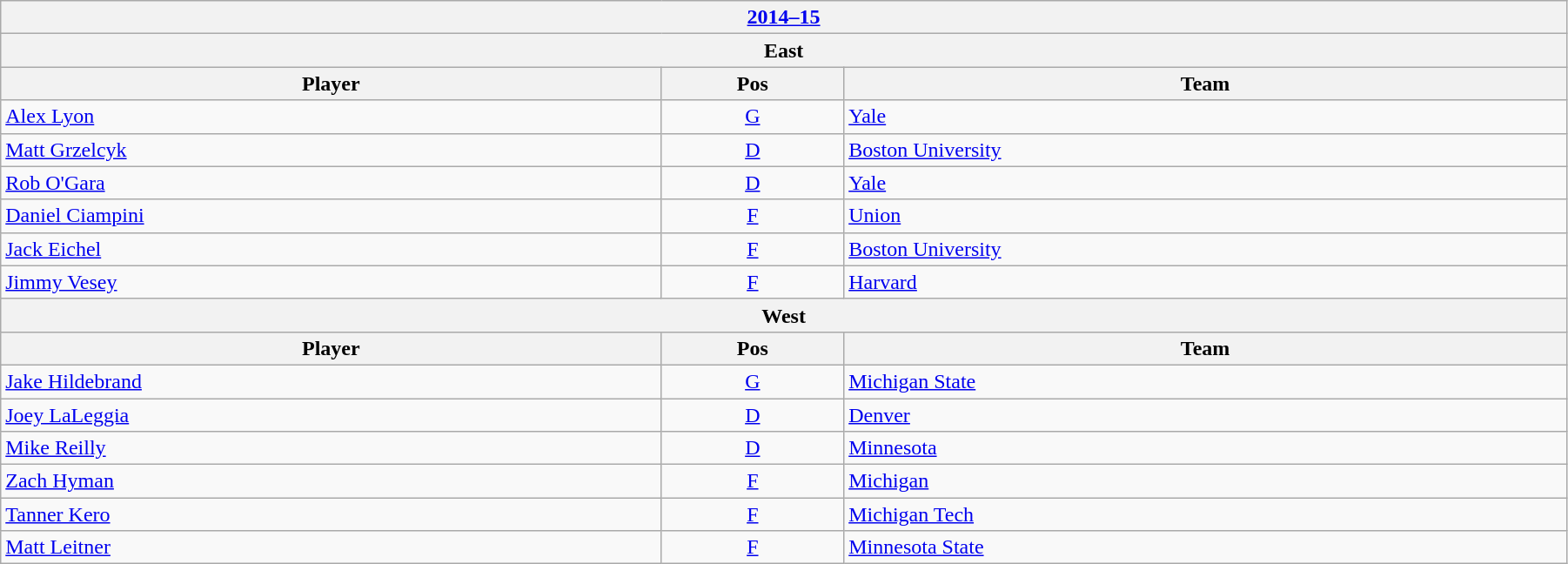<table class="wikitable" width=95%>
<tr>
<th colspan=3><a href='#'>2014–15</a></th>
</tr>
<tr>
<th colspan=3><strong>East</strong></th>
</tr>
<tr>
<th>Player</th>
<th>Pos</th>
<th>Team</th>
</tr>
<tr>
<td><a href='#'>Alex Lyon</a></td>
<td style="text-align:center;"><a href='#'>G</a></td>
<td><a href='#'>Yale</a></td>
</tr>
<tr>
<td><a href='#'>Matt Grzelcyk</a></td>
<td style="text-align:center;"><a href='#'>D</a></td>
<td><a href='#'>Boston University</a></td>
</tr>
<tr>
<td><a href='#'>Rob O'Gara</a></td>
<td style="text-align:center;"><a href='#'>D</a></td>
<td><a href='#'>Yale</a></td>
</tr>
<tr>
<td><a href='#'>Daniel Ciampini</a></td>
<td style="text-align:center;"><a href='#'>F</a></td>
<td><a href='#'>Union</a></td>
</tr>
<tr>
<td><a href='#'>Jack Eichel</a></td>
<td style="text-align:center;"><a href='#'>F</a></td>
<td><a href='#'>Boston University</a></td>
</tr>
<tr>
<td><a href='#'>Jimmy Vesey</a></td>
<td style="text-align:center;"><a href='#'>F</a></td>
<td><a href='#'>Harvard</a></td>
</tr>
<tr>
<th colspan=3><strong>West</strong></th>
</tr>
<tr>
<th>Player</th>
<th>Pos</th>
<th>Team</th>
</tr>
<tr>
<td><a href='#'>Jake Hildebrand</a></td>
<td style="text-align:center;"><a href='#'>G</a></td>
<td><a href='#'>Michigan State</a></td>
</tr>
<tr>
<td><a href='#'>Joey LaLeggia</a></td>
<td style="text-align:center;"><a href='#'>D</a></td>
<td><a href='#'>Denver</a></td>
</tr>
<tr>
<td><a href='#'>Mike Reilly</a></td>
<td style="text-align:center;"><a href='#'>D</a></td>
<td><a href='#'>Minnesota</a></td>
</tr>
<tr>
<td><a href='#'>Zach Hyman</a></td>
<td style="text-align:center;"><a href='#'>F</a></td>
<td><a href='#'>Michigan</a></td>
</tr>
<tr>
<td><a href='#'>Tanner Kero</a></td>
<td style="text-align:center;"><a href='#'>F</a></td>
<td><a href='#'>Michigan Tech</a></td>
</tr>
<tr>
<td><a href='#'>Matt Leitner</a></td>
<td style="text-align:center;"><a href='#'>F</a></td>
<td><a href='#'>Minnesota State</a></td>
</tr>
</table>
